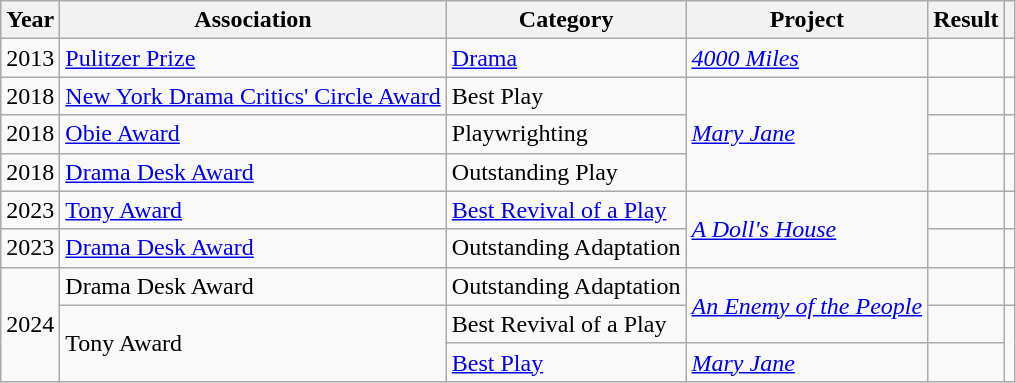<table class="wikitable unsortable">
<tr>
<th>Year</th>
<th>Association</th>
<th>Category</th>
<th>Project</th>
<th>Result</th>
<th></th>
</tr>
<tr>
<td>2013</td>
<td><a href='#'>Pulitzer Prize</a></td>
<td><a href='#'>Drama</a></td>
<td><em><a href='#'>4000 Miles</a></em></td>
<td></td>
<td></td>
</tr>
<tr>
<td>2018</td>
<td><a href='#'>New York Drama Critics' Circle Award</a></td>
<td>Best Play</td>
<td rowspan=3><em><a href='#'>Mary Jane</a></em></td>
<td></td>
<td></td>
</tr>
<tr>
<td>2018</td>
<td><a href='#'>Obie Award</a></td>
<td>Playwrighting</td>
<td></td>
<td></td>
</tr>
<tr>
<td>2018</td>
<td><a href='#'>Drama Desk Award</a></td>
<td>Outstanding Play</td>
<td></td>
<td></td>
</tr>
<tr>
<td>2023</td>
<td><a href='#'>Tony Award</a></td>
<td><a href='#'>Best Revival of a Play</a></td>
<td rowspan=2><em><a href='#'>A Doll's House</a></em></td>
<td></td>
<td></td>
</tr>
<tr>
<td>2023</td>
<td><a href='#'>Drama Desk Award</a></td>
<td>Outstanding Adaptation</td>
<td></td>
<td></td>
</tr>
<tr>
<td rowspan="3">2024</td>
<td>Drama Desk Award</td>
<td>Outstanding Adaptation</td>
<td rowspan="2"><em><a href='#'>An Enemy of the People</a></em></td>
<td></td>
<td></td>
</tr>
<tr>
<td rowspan="2">Tony Award</td>
<td>Best Revival of a Play</td>
<td></td>
<td rowspan="2"></td>
</tr>
<tr>
<td><a href='#'>Best Play</a></td>
<td><em><a href='#'>Mary Jane</a></em></td>
<td></td>
</tr>
</table>
